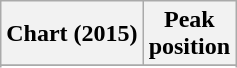<table class="wikitable sortable plainrowheaders" style="text-align:center">
<tr>
<th scope="col">Chart (2015)</th>
<th scope="col">Peak<br> position</th>
</tr>
<tr>
</tr>
<tr>
</tr>
<tr>
</tr>
<tr>
</tr>
<tr>
</tr>
<tr>
</tr>
<tr>
</tr>
</table>
